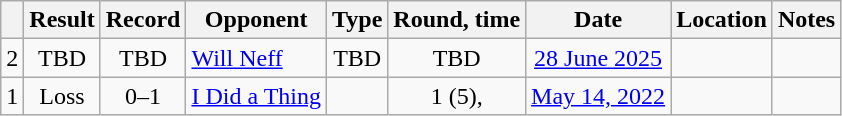<table class="wikitable" style="text-align:center">
<tr>
<th></th>
<th>Result</th>
<th>Record</th>
<th>Opponent</th>
<th>Type</th>
<th>Round, time</th>
<th>Date</th>
<th>Location</th>
<th>Notes</th>
</tr>
<tr>
<td>2</td>
<td>TBD</td>
<td>TBD</td>
<td style="text-align:left;"><a href='#'>Will Neff</a></td>
<td>TBD</td>
<td>TBD</td>
<td><a href='#'>28 June 2025</a></td>
<td style="text-align:left;"></td>
<td></td>
</tr>
<tr>
<td>1</td>
<td>Loss</td>
<td>0–1</td>
<td style="text-align:left;"><a href='#'>I Did a Thing</a></td>
<td></td>
<td>1 (5), </td>
<td><a href='#'>May 14, 2022</a></td>
<td style="text-align:left;"></td>
<td style="text-align:left;"></td>
</tr>
</table>
